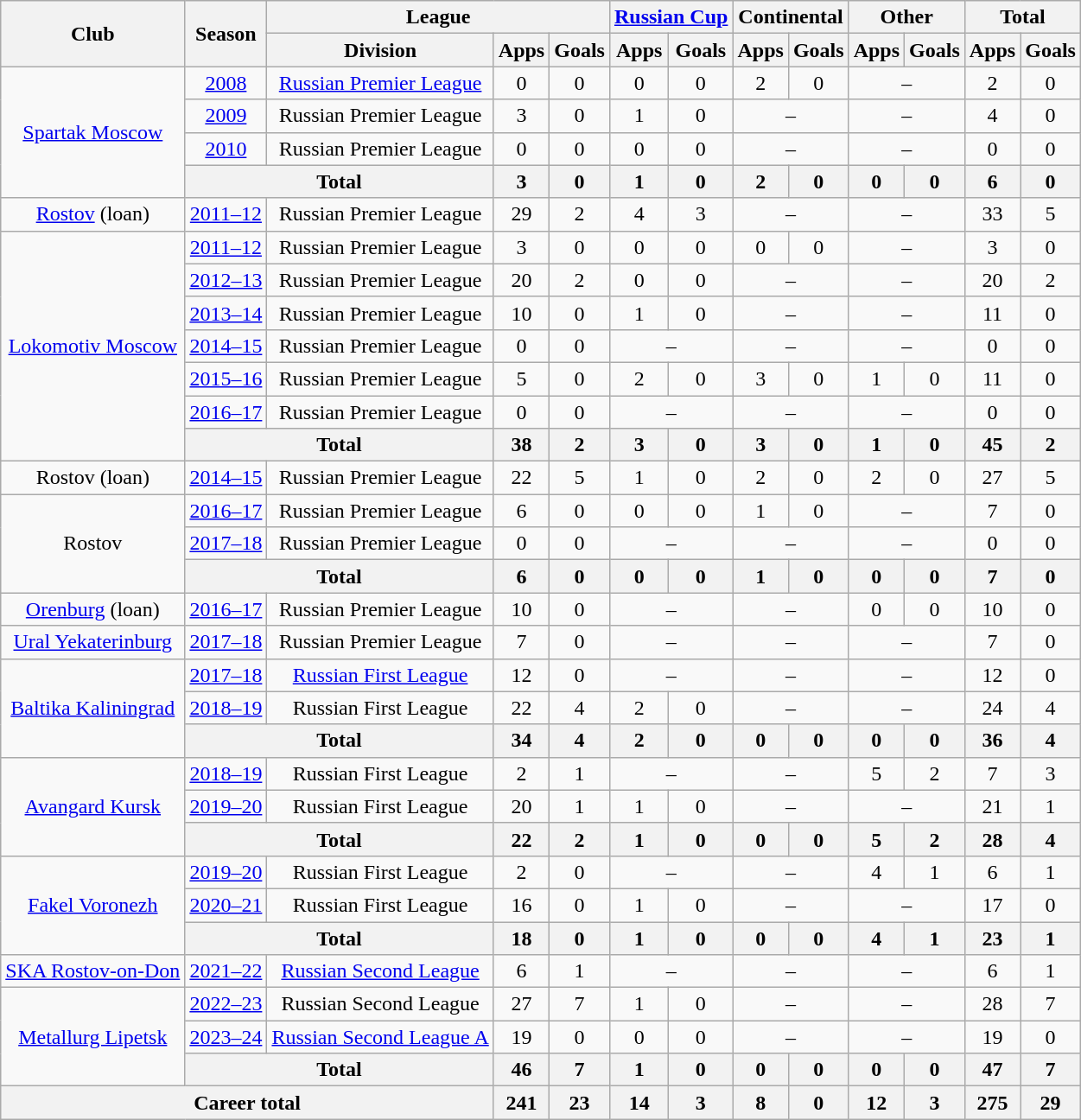<table class="wikitable" style="text-align: center;">
<tr>
<th rowspan=2>Club</th>
<th rowspan=2>Season</th>
<th colspan=3>League</th>
<th colspan=2><a href='#'>Russian Cup</a></th>
<th colspan=2>Continental</th>
<th colspan=2>Other</th>
<th colspan=2>Total</th>
</tr>
<tr>
<th>Division</th>
<th>Apps</th>
<th>Goals</th>
<th>Apps</th>
<th>Goals</th>
<th>Apps</th>
<th>Goals</th>
<th>Apps</th>
<th>Goals</th>
<th>Apps</th>
<th>Goals</th>
</tr>
<tr>
<td rowspan="4"><a href='#'>Spartak Moscow</a></td>
<td><a href='#'>2008</a></td>
<td><a href='#'>Russian Premier League</a></td>
<td>0</td>
<td>0</td>
<td>0</td>
<td>0</td>
<td>2</td>
<td>0</td>
<td colspan=2>–</td>
<td>2</td>
<td>0</td>
</tr>
<tr>
<td><a href='#'>2009</a></td>
<td>Russian Premier League</td>
<td>3</td>
<td>0</td>
<td>1</td>
<td>0</td>
<td colspan=2>–</td>
<td colspan=2>–</td>
<td>4</td>
<td>0</td>
</tr>
<tr>
<td><a href='#'>2010</a></td>
<td>Russian Premier League</td>
<td>0</td>
<td>0</td>
<td>0</td>
<td>0</td>
<td colspan=2>–</td>
<td colspan=2>–</td>
<td>0</td>
<td>0</td>
</tr>
<tr>
<th colspan=2>Total</th>
<th>3</th>
<th>0</th>
<th>1</th>
<th>0</th>
<th>2</th>
<th>0</th>
<th>0</th>
<th>0</th>
<th>6</th>
<th>0</th>
</tr>
<tr>
<td><a href='#'>Rostov</a> (loan)</td>
<td><a href='#'>2011–12</a></td>
<td>Russian Premier League</td>
<td>29</td>
<td>2</td>
<td>4</td>
<td>3</td>
<td colspan=2>–</td>
<td colspan=2>–</td>
<td>33</td>
<td>5</td>
</tr>
<tr>
<td rowspan="7"><a href='#'>Lokomotiv Moscow</a></td>
<td><a href='#'>2011–12</a></td>
<td>Russian Premier League</td>
<td>3</td>
<td>0</td>
<td>0</td>
<td>0</td>
<td>0</td>
<td>0</td>
<td colspan=2>–</td>
<td>3</td>
<td>0</td>
</tr>
<tr>
<td><a href='#'>2012–13</a></td>
<td>Russian Premier League</td>
<td>20</td>
<td>2</td>
<td>0</td>
<td>0</td>
<td colspan=2>–</td>
<td colspan=2>–</td>
<td>20</td>
<td>2</td>
</tr>
<tr>
<td><a href='#'>2013–14</a></td>
<td>Russian Premier League</td>
<td>10</td>
<td>0</td>
<td>1</td>
<td>0</td>
<td colspan=2>–</td>
<td colspan=2>–</td>
<td>11</td>
<td>0</td>
</tr>
<tr>
<td><a href='#'>2014–15</a></td>
<td>Russian Premier League</td>
<td>0</td>
<td>0</td>
<td colspan=2>–</td>
<td colspan=2>–</td>
<td colspan=2>–</td>
<td>0</td>
<td>0</td>
</tr>
<tr>
<td><a href='#'>2015–16</a></td>
<td>Russian Premier League</td>
<td>5</td>
<td>0</td>
<td>2</td>
<td>0</td>
<td>3</td>
<td>0</td>
<td>1</td>
<td>0</td>
<td>11</td>
<td>0</td>
</tr>
<tr>
<td><a href='#'>2016–17</a></td>
<td>Russian Premier League</td>
<td>0</td>
<td>0</td>
<td colspan=2>–</td>
<td colspan=2>–</td>
<td colspan=2>–</td>
<td>0</td>
<td>0</td>
</tr>
<tr>
<th colspan=2>Total</th>
<th>38</th>
<th>2</th>
<th>3</th>
<th>0</th>
<th>3</th>
<th>0</th>
<th>1</th>
<th>0</th>
<th>45</th>
<th>2</th>
</tr>
<tr>
<td>Rostov (loan)</td>
<td><a href='#'>2014–15</a></td>
<td>Russian Premier League</td>
<td>22</td>
<td>5</td>
<td>1</td>
<td>0</td>
<td>2</td>
<td>0</td>
<td>2</td>
<td>0</td>
<td>27</td>
<td>5</td>
</tr>
<tr>
<td rowspan="3">Rostov</td>
<td><a href='#'>2016–17</a></td>
<td>Russian Premier League</td>
<td>6</td>
<td>0</td>
<td>0</td>
<td>0</td>
<td>1</td>
<td>0</td>
<td colspan=2>–</td>
<td>7</td>
<td>0</td>
</tr>
<tr>
<td><a href='#'>2017–18</a></td>
<td>Russian Premier League</td>
<td>0</td>
<td>0</td>
<td colspan=2>–</td>
<td colspan=2>–</td>
<td colspan=2>–</td>
<td>0</td>
<td>0</td>
</tr>
<tr>
<th colspan=2>Total</th>
<th>6</th>
<th>0</th>
<th>0</th>
<th>0</th>
<th>1</th>
<th>0</th>
<th>0</th>
<th>0</th>
<th>7</th>
<th>0</th>
</tr>
<tr>
<td><a href='#'>Orenburg</a> (loan)</td>
<td><a href='#'>2016–17</a></td>
<td>Russian Premier League</td>
<td>10</td>
<td>0</td>
<td colspan=2>–</td>
<td colspan=2>–</td>
<td>0</td>
<td>0</td>
<td>10</td>
<td>0</td>
</tr>
<tr>
<td><a href='#'>Ural Yekaterinburg</a></td>
<td><a href='#'>2017–18</a></td>
<td>Russian Premier League</td>
<td>7</td>
<td>0</td>
<td colspan=2>–</td>
<td colspan=2>–</td>
<td colspan=2>–</td>
<td>7</td>
<td>0</td>
</tr>
<tr>
<td rowspan="3"><a href='#'>Baltika Kaliningrad</a></td>
<td><a href='#'>2017–18</a></td>
<td><a href='#'>Russian First League</a></td>
<td>12</td>
<td>0</td>
<td colspan=2>–</td>
<td colspan=2>–</td>
<td colspan=2>–</td>
<td>12</td>
<td>0</td>
</tr>
<tr>
<td><a href='#'>2018–19</a></td>
<td>Russian First League</td>
<td>22</td>
<td>4</td>
<td>2</td>
<td>0</td>
<td colspan=2>–</td>
<td colspan=2>–</td>
<td>24</td>
<td>4</td>
</tr>
<tr>
<th colspan=2>Total</th>
<th>34</th>
<th>4</th>
<th>2</th>
<th>0</th>
<th>0</th>
<th>0</th>
<th>0</th>
<th>0</th>
<th>36</th>
<th>4</th>
</tr>
<tr>
<td rowspan="3"><a href='#'>Avangard Kursk</a></td>
<td><a href='#'>2018–19</a></td>
<td>Russian First League</td>
<td>2</td>
<td>1</td>
<td colspan=2>–</td>
<td colspan=2>–</td>
<td>5</td>
<td>2</td>
<td>7</td>
<td>3</td>
</tr>
<tr>
<td><a href='#'>2019–20</a></td>
<td>Russian First League</td>
<td>20</td>
<td>1</td>
<td>1</td>
<td>0</td>
<td colspan=2>–</td>
<td colspan=2>–</td>
<td>21</td>
<td>1</td>
</tr>
<tr>
<th colspan=2>Total</th>
<th>22</th>
<th>2</th>
<th>1</th>
<th>0</th>
<th>0</th>
<th>0</th>
<th>5</th>
<th>2</th>
<th>28</th>
<th>4</th>
</tr>
<tr>
<td rowspan="3"><a href='#'>Fakel Voronezh</a></td>
<td><a href='#'>2019–20</a></td>
<td>Russian First League</td>
<td>2</td>
<td>0</td>
<td colspan=2>–</td>
<td colspan=2>–</td>
<td>4</td>
<td>1</td>
<td>6</td>
<td>1</td>
</tr>
<tr>
<td><a href='#'>2020–21</a></td>
<td>Russian First League</td>
<td>16</td>
<td>0</td>
<td>1</td>
<td>0</td>
<td colspan=2>–</td>
<td colspan=2>–</td>
<td>17</td>
<td>0</td>
</tr>
<tr>
<th colspan=2>Total</th>
<th>18</th>
<th>0</th>
<th>1</th>
<th>0</th>
<th>0</th>
<th>0</th>
<th>4</th>
<th>1</th>
<th>23</th>
<th>1</th>
</tr>
<tr>
<td><a href='#'>SKA Rostov-on-Don</a></td>
<td><a href='#'>2021–22</a></td>
<td><a href='#'>Russian Second League</a></td>
<td>6</td>
<td>1</td>
<td colspan=2>–</td>
<td colspan=2>–</td>
<td colspan=2>–</td>
<td>6</td>
<td>1</td>
</tr>
<tr>
<td rowspan="3"><a href='#'>Metallurg Lipetsk</a></td>
<td><a href='#'>2022–23</a></td>
<td>Russian Second League</td>
<td>27</td>
<td>7</td>
<td>1</td>
<td>0</td>
<td colspan=2>–</td>
<td colspan=2>–</td>
<td>28</td>
<td>7</td>
</tr>
<tr>
<td><a href='#'>2023–24</a></td>
<td><a href='#'>Russian Second League A</a></td>
<td>19</td>
<td>0</td>
<td>0</td>
<td>0</td>
<td colspan=2>–</td>
<td colspan=2>–</td>
<td>19</td>
<td>0</td>
</tr>
<tr>
<th colspan=2>Total</th>
<th>46</th>
<th>7</th>
<th>1</th>
<th>0</th>
<th>0</th>
<th>0</th>
<th>0</th>
<th>0</th>
<th>47</th>
<th>7</th>
</tr>
<tr>
<th colspan=3>Career total</th>
<th>241</th>
<th>23</th>
<th>14</th>
<th>3</th>
<th>8</th>
<th>0</th>
<th>12</th>
<th>3</th>
<th>275</th>
<th>29</th>
</tr>
</table>
